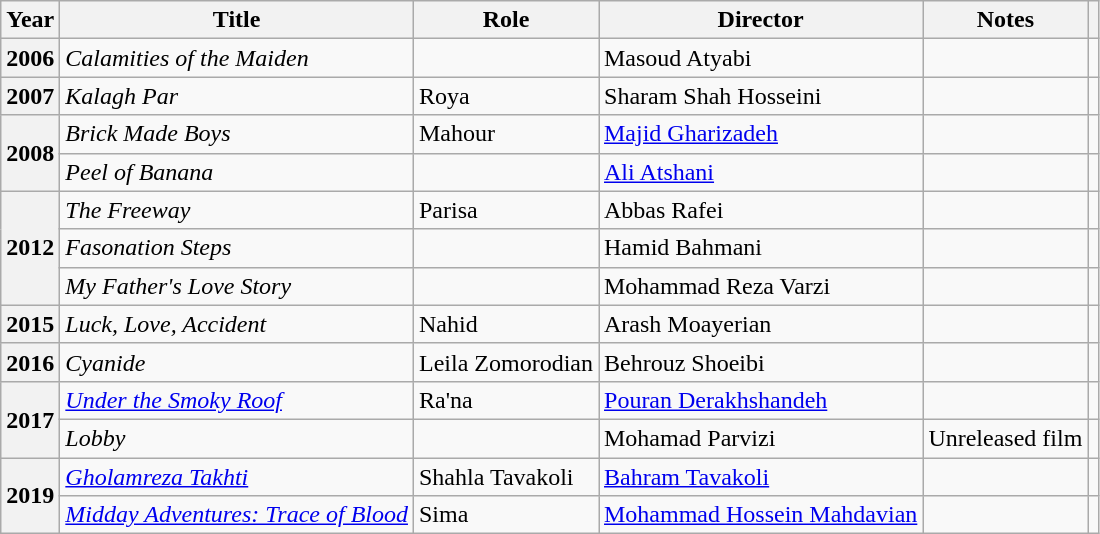<table class="wikitable plainrowheaders sortable"  style=font-size:100%>
<tr>
<th scope="col">Year</th>
<th scope="col">Title</th>
<th scope="col">Role</th>
<th scope="col">Director</th>
<th>Notes</th>
<th scope="col" class="unsortable"></th>
</tr>
<tr>
<th scope=row>2006</th>
<td><em>Calamities of the Maiden</em></td>
<td></td>
<td>Masoud Atyabi</td>
<td></td>
<td></td>
</tr>
<tr>
<th scope=row>2007</th>
<td><em>Kalagh Par</em></td>
<td>Roya</td>
<td>Sharam Shah Hosseini</td>
<td></td>
<td></td>
</tr>
<tr>
<th scope=row rowspan="2">2008</th>
<td><em>Brick Made Boys</em></td>
<td>Mahour</td>
<td><a href='#'>Majid Gharizadeh</a></td>
<td></td>
<td></td>
</tr>
<tr>
<td><em>Peel of Banana</em></td>
<td></td>
<td><a href='#'>Ali Atshani</a></td>
<td></td>
<td></td>
</tr>
<tr>
<th scope=row rowspan="3">2012</th>
<td><em>The Freeway</em></td>
<td>Parisa</td>
<td>Abbas Rafei</td>
<td></td>
<td></td>
</tr>
<tr>
<td><em>Fasonation Steps</em></td>
<td></td>
<td>Hamid Bahmani</td>
<td></td>
<td></td>
</tr>
<tr>
<td><em>My Father's Love Story</em></td>
<td></td>
<td>Mohammad Reza Varzi</td>
<td></td>
<td></td>
</tr>
<tr>
<th scope=row>2015</th>
<td><em>Luck, Love, Accident</em></td>
<td>Nahid</td>
<td>Arash Moayerian</td>
<td></td>
<td></td>
</tr>
<tr>
<th scope=row>2016</th>
<td><em>Cyanide</em></td>
<td>Leila Zomorodian</td>
<td>Behrouz Shoeibi</td>
<td></td>
<td></td>
</tr>
<tr>
<th scope=row rowspan="2">2017</th>
<td><em><a href='#'>Under the Smoky Roof</a></em></td>
<td>Ra'na</td>
<td><a href='#'>Pouran Derakhshandeh</a></td>
<td></td>
<td></td>
</tr>
<tr>
<td><em>Lobby</em></td>
<td></td>
<td>Mohamad Parvizi</td>
<td>Unreleased film</td>
<td></td>
</tr>
<tr>
<th scope=row rowspan="2">2019</th>
<td><em><a href='#'>Gholamreza Takhti</a></em></td>
<td>Shahla Tavakoli</td>
<td><a href='#'>Bahram Tavakoli</a></td>
<td></td>
<td></td>
</tr>
<tr>
<td><em><a href='#'>Midday Adventures: Trace of Blood</a></em></td>
<td>Sima</td>
<td><a href='#'>Mohammad Hossein Mahdavian</a></td>
<td></td>
<td></td>
</tr>
</table>
